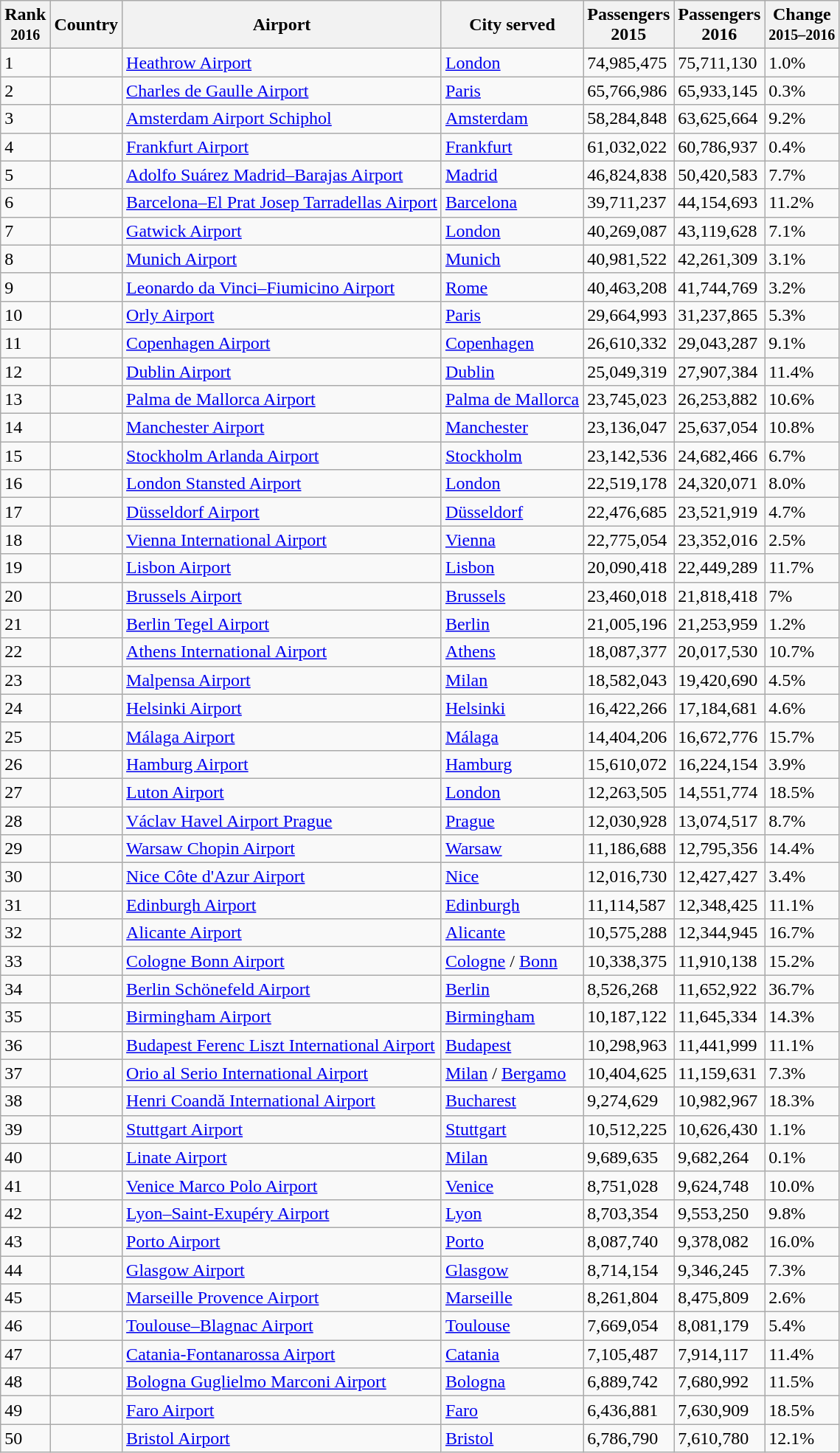<table class="wikitable sortable">
<tr>
<th>Rank<br><small>2016</small></th>
<th>Country</th>
<th>Airport</th>
<th>City served</th>
<th>Passengers<br>2015</th>
<th>Passengers<br>2016</th>
<th>Change<br><small>2015–2016</small></th>
</tr>
<tr>
<td>1</td>
<td></td>
<td><a href='#'>Heathrow Airport</a></td>
<td><a href='#'>London</a></td>
<td>74,985,475</td>
<td>75,711,130</td>
<td>1.0%</td>
</tr>
<tr>
<td>2</td>
<td></td>
<td><a href='#'>Charles de Gaulle Airport</a></td>
<td><a href='#'>Paris</a></td>
<td>65,766,986</td>
<td>65,933,145</td>
<td>0.3%</td>
</tr>
<tr>
<td>3</td>
<td></td>
<td><a href='#'>Amsterdam Airport Schiphol</a></td>
<td><a href='#'>Amsterdam</a></td>
<td>58,284,848</td>
<td>63,625,664</td>
<td>9.2%</td>
</tr>
<tr>
<td>4</td>
<td></td>
<td><a href='#'>Frankfurt Airport</a></td>
<td><a href='#'>Frankfurt</a></td>
<td>61,032,022</td>
<td>60,786,937</td>
<td>0.4%</td>
</tr>
<tr>
<td>5</td>
<td></td>
<td><a href='#'>Adolfo Suárez Madrid–Barajas Airport</a></td>
<td><a href='#'>Madrid</a></td>
<td>46,824,838</td>
<td>50,420,583</td>
<td>7.7%</td>
</tr>
<tr>
<td>6</td>
<td></td>
<td><a href='#'>Barcelona–El Prat Josep Tarradellas Airport</a></td>
<td><a href='#'>Barcelona</a></td>
<td>39,711,237</td>
<td>44,154,693</td>
<td>11.2%</td>
</tr>
<tr>
<td>7</td>
<td></td>
<td><a href='#'>Gatwick Airport</a></td>
<td><a href='#'>London</a></td>
<td>40,269,087</td>
<td>43,119,628</td>
<td>7.1%</td>
</tr>
<tr>
<td>8</td>
<td></td>
<td><a href='#'>Munich Airport</a></td>
<td><a href='#'>Munich</a></td>
<td>40,981,522</td>
<td>42,261,309</td>
<td>3.1%</td>
</tr>
<tr>
<td>9</td>
<td></td>
<td><a href='#'>Leonardo da Vinci–Fiumicino Airport</a></td>
<td><a href='#'>Rome</a></td>
<td>40,463,208</td>
<td>41,744,769</td>
<td>3.2%</td>
</tr>
<tr>
<td>10</td>
<td></td>
<td><a href='#'>Orly Airport</a></td>
<td><a href='#'>Paris</a></td>
<td>29,664,993</td>
<td>31,237,865</td>
<td>5.3%</td>
</tr>
<tr>
<td>11</td>
<td></td>
<td><a href='#'>Copenhagen Airport</a></td>
<td><a href='#'>Copenhagen</a></td>
<td>26,610,332</td>
<td>29,043,287</td>
<td>9.1%</td>
</tr>
<tr>
<td>12</td>
<td></td>
<td><a href='#'>Dublin Airport</a></td>
<td><a href='#'>Dublin</a></td>
<td>25,049,319</td>
<td>27,907,384</td>
<td>11.4%</td>
</tr>
<tr>
<td>13</td>
<td></td>
<td><a href='#'>Palma de Mallorca Airport</a></td>
<td><a href='#'>Palma de Mallorca</a></td>
<td>23,745,023</td>
<td>26,253,882</td>
<td>10.6%</td>
</tr>
<tr>
<td>14</td>
<td></td>
<td><a href='#'>Manchester Airport</a></td>
<td><a href='#'>Manchester</a></td>
<td>23,136,047</td>
<td>25,637,054</td>
<td>10.8%</td>
</tr>
<tr>
<td>15</td>
<td></td>
<td><a href='#'>Stockholm Arlanda Airport</a></td>
<td><a href='#'>Stockholm</a></td>
<td>23,142,536</td>
<td>24,682,466</td>
<td>6.7%</td>
</tr>
<tr>
<td>16</td>
<td></td>
<td><a href='#'>London Stansted Airport</a></td>
<td><a href='#'>London</a></td>
<td>22,519,178</td>
<td>24,320,071</td>
<td>8.0%</td>
</tr>
<tr>
<td>17</td>
<td></td>
<td><a href='#'>Düsseldorf Airport</a></td>
<td><a href='#'>Düsseldorf</a></td>
<td>22,476,685</td>
<td>23,521,919</td>
<td>4.7%</td>
</tr>
<tr>
<td>18</td>
<td></td>
<td><a href='#'>Vienna International Airport</a></td>
<td><a href='#'>Vienna</a></td>
<td>22,775,054</td>
<td>23,352,016</td>
<td>2.5%</td>
</tr>
<tr>
<td>19</td>
<td></td>
<td><a href='#'>Lisbon Airport</a></td>
<td><a href='#'>Lisbon</a></td>
<td>20,090,418</td>
<td>22,449,289</td>
<td>11.7%</td>
</tr>
<tr>
<td>20</td>
<td></td>
<td><a href='#'>Brussels Airport</a></td>
<td><a href='#'>Brussels</a></td>
<td>23,460,018</td>
<td>21,818,418</td>
<td>7%</td>
</tr>
<tr>
<td>21</td>
<td></td>
<td><a href='#'>Berlin Tegel Airport</a></td>
<td><a href='#'>Berlin</a></td>
<td>21,005,196</td>
<td>21,253,959</td>
<td>1.2%</td>
</tr>
<tr>
<td>22</td>
<td></td>
<td><a href='#'>Athens International Airport</a></td>
<td><a href='#'>Athens</a></td>
<td>18,087,377</td>
<td>20,017,530</td>
<td>10.7%</td>
</tr>
<tr>
<td>23</td>
<td></td>
<td><a href='#'>Malpensa Airport</a></td>
<td><a href='#'>Milan</a></td>
<td>18,582,043</td>
<td>19,420,690</td>
<td>4.5%</td>
</tr>
<tr>
<td>24</td>
<td></td>
<td><a href='#'>Helsinki Airport</a></td>
<td><a href='#'>Helsinki</a></td>
<td>16,422,266</td>
<td>17,184,681</td>
<td>4.6%</td>
</tr>
<tr>
<td>25</td>
<td></td>
<td><a href='#'>Málaga Airport</a></td>
<td><a href='#'>Málaga</a></td>
<td>14,404,206</td>
<td>16,672,776</td>
<td>15.7%</td>
</tr>
<tr>
<td>26</td>
<td></td>
<td><a href='#'>Hamburg Airport</a></td>
<td><a href='#'>Hamburg</a></td>
<td>15,610,072</td>
<td>16,224,154</td>
<td>3.9%</td>
</tr>
<tr>
<td>27</td>
<td></td>
<td><a href='#'>Luton Airport</a></td>
<td><a href='#'>London</a></td>
<td>12,263,505</td>
<td>14,551,774</td>
<td>18.5%</td>
</tr>
<tr>
<td>28</td>
<td></td>
<td><a href='#'>Václav Havel Airport Prague</a></td>
<td><a href='#'>Prague</a></td>
<td>12,030,928</td>
<td>13,074,517</td>
<td>8.7%</td>
</tr>
<tr>
<td>29</td>
<td></td>
<td><a href='#'>Warsaw Chopin Airport</a></td>
<td><a href='#'>Warsaw</a></td>
<td>11,186,688</td>
<td>12,795,356</td>
<td>14.4%</td>
</tr>
<tr>
<td>30</td>
<td></td>
<td><a href='#'>Nice Côte d'Azur Airport</a></td>
<td><a href='#'>Nice</a></td>
<td>12,016,730</td>
<td>12,427,427</td>
<td>3.4%</td>
</tr>
<tr>
<td>31</td>
<td></td>
<td><a href='#'>Edinburgh Airport</a></td>
<td><a href='#'>Edinburgh</a></td>
<td>11,114,587</td>
<td>12,348,425</td>
<td>11.1%</td>
</tr>
<tr>
<td>32</td>
<td></td>
<td><a href='#'>Alicante Airport</a></td>
<td><a href='#'>Alicante</a></td>
<td>10,575,288</td>
<td>12,344,945</td>
<td>16.7%</td>
</tr>
<tr>
<td>33</td>
<td></td>
<td><a href='#'>Cologne Bonn Airport</a></td>
<td><a href='#'>Cologne</a> / <a href='#'>Bonn</a></td>
<td>10,338,375</td>
<td>11,910,138</td>
<td>15.2%</td>
</tr>
<tr>
<td>34</td>
<td></td>
<td><a href='#'>Berlin Schönefeld Airport</a></td>
<td><a href='#'>Berlin</a></td>
<td>8,526,268</td>
<td>11,652,922</td>
<td>36.7%</td>
</tr>
<tr>
<td>35</td>
<td></td>
<td><a href='#'>Birmingham Airport</a></td>
<td><a href='#'>Birmingham</a></td>
<td>10,187,122</td>
<td>11,645,334</td>
<td>14.3%</td>
</tr>
<tr>
<td>36</td>
<td></td>
<td><a href='#'>Budapest Ferenc Liszt International Airport</a></td>
<td><a href='#'>Budapest</a></td>
<td>10,298,963</td>
<td>11,441,999</td>
<td>11.1%</td>
</tr>
<tr>
<td>37</td>
<td></td>
<td><a href='#'>Orio al Serio International Airport</a></td>
<td><a href='#'>Milan</a> / <a href='#'>Bergamo</a></td>
<td>10,404,625</td>
<td>11,159,631</td>
<td>7.3%</td>
</tr>
<tr>
<td>38</td>
<td></td>
<td><a href='#'>Henri Coandă International Airport</a></td>
<td><a href='#'>Bucharest</a></td>
<td>9,274,629</td>
<td>10,982,967</td>
<td>18.3%</td>
</tr>
<tr>
<td>39</td>
<td></td>
<td><a href='#'>Stuttgart Airport</a></td>
<td><a href='#'>Stuttgart</a></td>
<td>10,512,225</td>
<td>10,626,430</td>
<td>1.1%</td>
</tr>
<tr>
<td>40</td>
<td></td>
<td><a href='#'>Linate Airport</a></td>
<td><a href='#'>Milan</a></td>
<td>9,689,635</td>
<td>9,682,264</td>
<td>0.1%</td>
</tr>
<tr>
<td>41</td>
<td></td>
<td><a href='#'>Venice Marco Polo Airport</a></td>
<td><a href='#'>Venice</a></td>
<td>8,751,028</td>
<td>9,624,748</td>
<td>10.0%</td>
</tr>
<tr>
<td>42</td>
<td></td>
<td><a href='#'>Lyon–Saint-Exupéry Airport</a></td>
<td><a href='#'>Lyon</a></td>
<td>8,703,354</td>
<td>9,553,250</td>
<td>9.8%</td>
</tr>
<tr>
<td>43</td>
<td></td>
<td><a href='#'>Porto Airport</a></td>
<td><a href='#'>Porto</a></td>
<td>8,087,740</td>
<td>9,378,082</td>
<td>16.0%</td>
</tr>
<tr>
<td>44</td>
<td></td>
<td><a href='#'>Glasgow Airport</a></td>
<td><a href='#'>Glasgow</a></td>
<td>8,714,154</td>
<td>9,346,245</td>
<td>7.3%</td>
</tr>
<tr>
<td>45</td>
<td></td>
<td><a href='#'>Marseille Provence Airport</a></td>
<td><a href='#'>Marseille</a></td>
<td>8,261,804</td>
<td>8,475,809</td>
<td>2.6%</td>
</tr>
<tr>
<td>46</td>
<td></td>
<td><a href='#'>Toulouse–Blagnac Airport</a></td>
<td><a href='#'>Toulouse</a></td>
<td>7,669,054</td>
<td>8,081,179</td>
<td>5.4%</td>
</tr>
<tr>
<td>47</td>
<td></td>
<td><a href='#'>Catania-Fontanarossa Airport</a></td>
<td><a href='#'>Catania</a></td>
<td>7,105,487</td>
<td>7,914,117</td>
<td>11.4%</td>
</tr>
<tr>
<td>48</td>
<td></td>
<td><a href='#'>Bologna Guglielmo Marconi Airport</a></td>
<td><a href='#'>Bologna</a></td>
<td>6,889,742</td>
<td>7,680,992</td>
<td>11.5%</td>
</tr>
<tr>
<td>49</td>
<td></td>
<td><a href='#'>Faro Airport</a></td>
<td><a href='#'>Faro</a></td>
<td>6,436,881</td>
<td>7,630,909</td>
<td>18.5%</td>
</tr>
<tr>
<td>50</td>
<td></td>
<td><a href='#'>Bristol Airport</a></td>
<td><a href='#'>Bristol</a></td>
<td>6,786,790</td>
<td>7,610,780</td>
<td>12.1%</td>
</tr>
</table>
